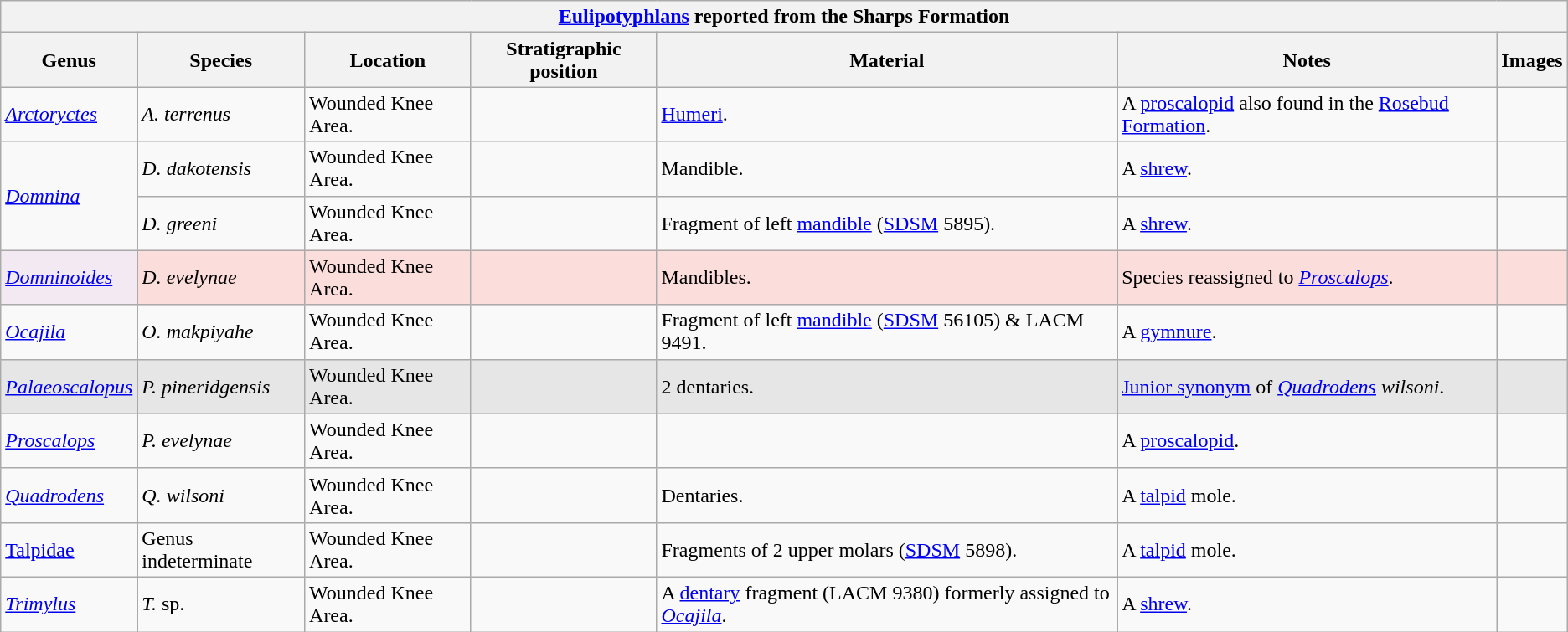<table class="wikitable" align="center" >
<tr>
<th colspan="7" align="center"><strong><a href='#'>Eulipotyphlans</a> reported from the Sharps Formation</strong></th>
</tr>
<tr>
<th>Genus</th>
<th>Species</th>
<th>Location</th>
<th>Stratigraphic position</th>
<th>Material</th>
<th>Notes</th>
<th>Images</th>
</tr>
<tr>
<td><em><a href='#'>Arctoryctes</a></em></td>
<td><em>A. terrenus</em></td>
<td>Wounded Knee Area.</td>
<td></td>
<td><a href='#'>Humeri</a>.</td>
<td>A <a href='#'>proscalopid</a> also found in the <a href='#'>Rosebud Formation</a>.</td>
<td></td>
</tr>
<tr>
<td rowspan=2><em><a href='#'>Domnina</a></em></td>
<td><em>D. dakotensis</em></td>
<td>Wounded Knee Area.</td>
<td></td>
<td>Mandible.</td>
<td>A <a href='#'>shrew</a>.</td>
<td></td>
</tr>
<tr>
<td><em>D. greeni</em></td>
<td>Wounded Knee Area.</td>
<td></td>
<td>Fragment of left <a href='#'>mandible</a> (<a href='#'>SDSM</a> 5895).</td>
<td>A <a href='#'>shrew</a>.</td>
<td></td>
</tr>
<tr>
<td style="background:#f3e9f3;"><em><a href='#'>Domninoides</a></em></td>
<td style="background:#fbdddb;"><em>D. evelynae</em></td>
<td style="background:#fbdddb;">Wounded Knee Area.</td>
<td style="background:#fbdddb;"></td>
<td style="background:#fbdddb;">Mandibles.</td>
<td style="background:#fbdddb;">Species reassigned to <em><a href='#'>Proscalops</a></em>.</td>
<td style="background:#fbdddb;"></td>
</tr>
<tr>
<td><em><a href='#'>Ocajila</a></em></td>
<td><em>O. makpiyahe</em></td>
<td>Wounded Knee Area.</td>
<td></td>
<td>Fragment of left <a href='#'>mandible</a> (<a href='#'>SDSM</a> 56105) & LACM 9491.</td>
<td>A <a href='#'>gymnure</a>.</td>
<td></td>
</tr>
<tr>
<td style="background:#E6E6E6;"><em><a href='#'>Palaeoscalopus</a></em></td>
<td style="background:#E6E6E6;"><em>P. pineridgensis</em></td>
<td style="background:#E6E6E6;">Wounded Knee Area.</td>
<td style="background:#E6E6E6;"></td>
<td style="background:#E6E6E6;">2 dentaries.</td>
<td style="background:#E6E6E6;"><a href='#'>Junior synonym</a> of <em><a href='#'>Quadrodens</a> wilsoni</em>.</td>
<td style="background:#E6E6E6;"></td>
</tr>
<tr>
<td><em><a href='#'>Proscalops</a></em></td>
<td><em>P. evelynae</em></td>
<td>Wounded Knee Area.</td>
<td></td>
<td></td>
<td>A <a href='#'>proscalopid</a>.</td>
<td></td>
</tr>
<tr>
<td><em><a href='#'>Quadrodens</a></em></td>
<td><em>Q. wilsoni</em></td>
<td>Wounded Knee Area.</td>
<td></td>
<td>Dentaries.</td>
<td>A <a href='#'>talpid</a> mole.</td>
<td></td>
</tr>
<tr>
<td><a href='#'>Talpidae</a></td>
<td>Genus indeterminate</td>
<td>Wounded Knee Area.</td>
<td></td>
<td>Fragments of 2 upper molars (<a href='#'>SDSM</a> 5898).</td>
<td>A <a href='#'>talpid</a> mole.</td>
<td></td>
</tr>
<tr>
<td><em><a href='#'>Trimylus</a></em></td>
<td><em>T.</em> sp.</td>
<td>Wounded Knee Area.</td>
<td></td>
<td>A <a href='#'>dentary</a> fragment (LACM 9380) formerly assigned to <em><a href='#'>Ocajila</a></em>.</td>
<td>A <a href='#'>shrew</a>.</td>
<td></td>
</tr>
</table>
